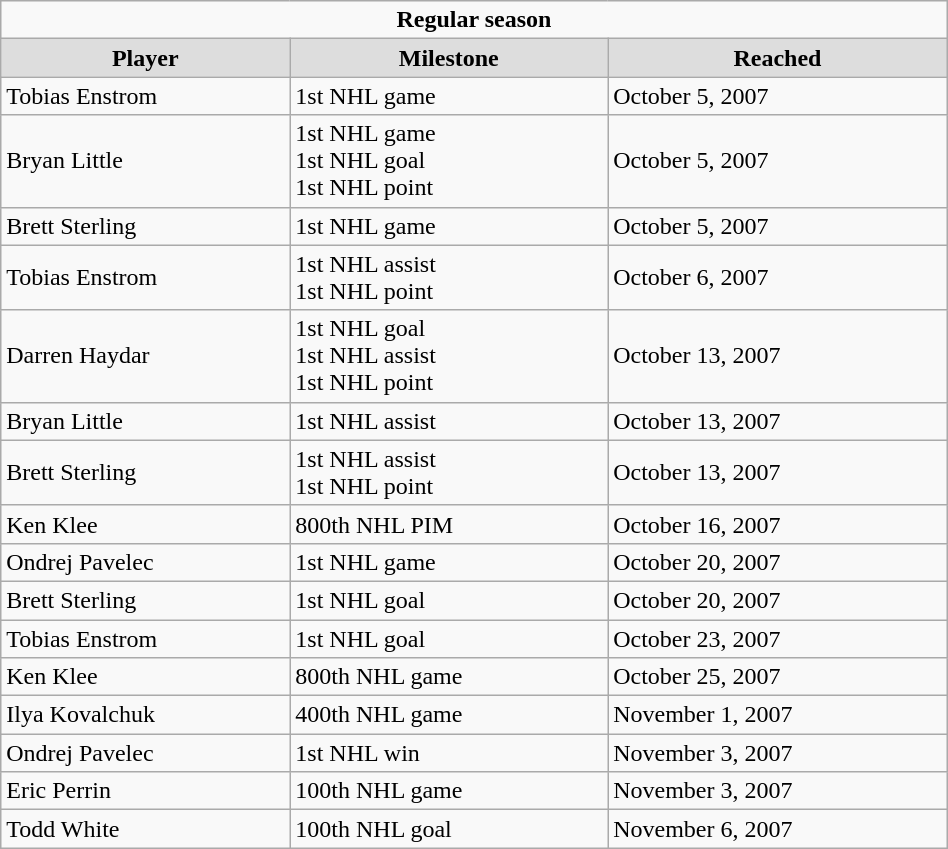<table class="wikitable" width="50%">
<tr>
<td colspan="10" align="center"><strong>Regular season</strong></td>
</tr>
<tr align="center"  bgcolor="#dddddd">
<td><strong>Player</strong></td>
<td><strong>Milestone</strong></td>
<td><strong>Reached</strong></td>
</tr>
<tr>
<td>Tobias Enstrom</td>
<td>1st NHL game</td>
<td>October 5, 2007</td>
</tr>
<tr>
<td>Bryan Little</td>
<td>1st NHL game<br>1st NHL goal<br>1st NHL point</td>
<td>October 5, 2007</td>
</tr>
<tr>
<td>Brett Sterling</td>
<td>1st NHL game</td>
<td>October 5, 2007</td>
</tr>
<tr>
<td>Tobias Enstrom</td>
<td>1st NHL assist<br>1st NHL point</td>
<td>October 6, 2007</td>
</tr>
<tr>
<td>Darren Haydar</td>
<td>1st NHL goal<br>1st NHL assist<br>1st NHL point</td>
<td>October 13, 2007</td>
</tr>
<tr>
<td>Bryan Little</td>
<td>1st NHL assist</td>
<td>October 13, 2007</td>
</tr>
<tr>
<td>Brett Sterling</td>
<td>1st NHL assist<br>1st NHL point</td>
<td>October 13, 2007</td>
</tr>
<tr>
<td>Ken Klee</td>
<td>800th NHL PIM</td>
<td>October 16, 2007</td>
</tr>
<tr>
<td>Ondrej Pavelec</td>
<td>1st NHL game</td>
<td>October 20, 2007</td>
</tr>
<tr>
<td>Brett Sterling</td>
<td>1st NHL goal</td>
<td>October 20, 2007</td>
</tr>
<tr>
<td>Tobias Enstrom</td>
<td>1st NHL goal</td>
<td>October 23, 2007</td>
</tr>
<tr>
<td>Ken Klee</td>
<td>800th NHL game</td>
<td>October 25, 2007</td>
</tr>
<tr>
<td>Ilya Kovalchuk</td>
<td>400th NHL game</td>
<td>November 1, 2007</td>
</tr>
<tr>
<td>Ondrej Pavelec</td>
<td>1st NHL win</td>
<td>November 3, 2007</td>
</tr>
<tr>
<td>Eric Perrin</td>
<td>100th NHL game</td>
<td>November 3, 2007</td>
</tr>
<tr>
<td>Todd White</td>
<td>100th NHL goal</td>
<td>November 6, 2007</td>
</tr>
</table>
